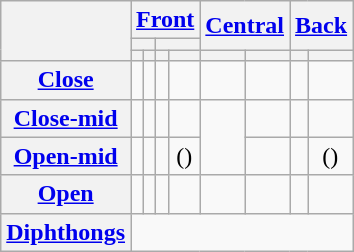<table class="wikitable" style="margin:aut">
<tr>
<th rowspan="3"></th>
<th colspan="4"><a href='#'>Front</a></th>
<th colspan="2" rowspan="2"><a href='#'>Central</a></th>
<th colspan="2" rowspan="2"><a href='#'>Back</a></th>
</tr>
<tr>
<th colspan="2"></th>
<th colspan="2"></th>
</tr>
<tr>
<th></th>
<th></th>
<th></th>
<th></th>
<th></th>
<th></th>
<th></th>
<th></th>
</tr>
<tr align="center">
<th><a href='#'>Close</a></th>
<td></td>
<td></td>
<td></td>
<td></td>
<td></td>
<td></td>
<td></td>
<td></td>
</tr>
<tr align="center">
<th><a href='#'>Close-mid</a></th>
<td></td>
<td></td>
<td></td>
<td></td>
<td rowspan="2"></td>
<td></td>
<td></td>
<td></td>
</tr>
<tr align="center">
<th><a href='#'>Open-mid</a></th>
<td></td>
<td></td>
<td></td>
<td>()</td>
<td></td>
<td></td>
<td>()</td>
</tr>
<tr align="center">
<th><a href='#'>Open</a></th>
<td></td>
<td></td>
<td></td>
<td></td>
<td></td>
<td></td>
<td></td>
<td></td>
</tr>
<tr align="center">
<th><a href='#'>Diphthongs</a></th>
<td colspan="8"></td>
</tr>
</table>
